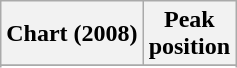<table class="wikitable sortable plainrowheaders" style="text-align:center">
<tr>
<th scope="col">Chart (2008)</th>
<th scope="col">Peak<br> position</th>
</tr>
<tr>
</tr>
<tr>
</tr>
</table>
